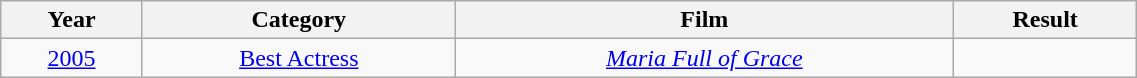<table class="wikitable" width=60%>
<tr>
<th>Year</th>
<th>Category</th>
<th>Film</th>
<th>Result</th>
</tr>
<tr>
<td style="text-align:center;"><a href='#'>2005</a></td>
<td style="text-align:center;"><a href='#'>Best Actress</a></td>
<td style="text-align:center;"><em><a href='#'>Maria Full of Grace</a></em></td>
<td></td>
</tr>
</table>
